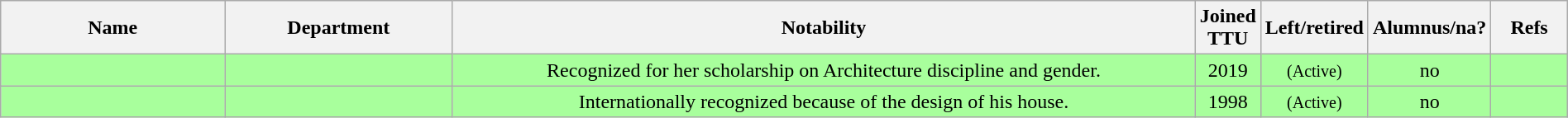<table class="wikitable sortable" style="width:100%">
<tr>
<th width="15%">Name</th>
<th width="15%">Department</th>
<th width="50%">Notability</th>
<th width="*">Joined TTU</th>
<th width="*">Left/retired</th>
<th width="*">Alumnus/na?</th>
<th width="5%" class="unsortable">Refs</th>
</tr>
<tr bgcolor="#A8FF9C">
<td></td>
<td></td>
<td align="center">Recognized for her scholarship on Architecture discipline and gender.</td>
<td align="center">2019</td>
<td align="center"><small>(Active)</small></td>
<td align="center">no</td>
<td align="center"></td>
</tr>
<tr bgcolor="#A8FF9C">
<td></td>
<td></td>
<td align="center">Internationally recognized because of the design of his house.</td>
<td align="center">1998</td>
<td align="center"><small>(Active)</small></td>
<td align="center">no</td>
<td align="center"></td>
</tr>
</table>
